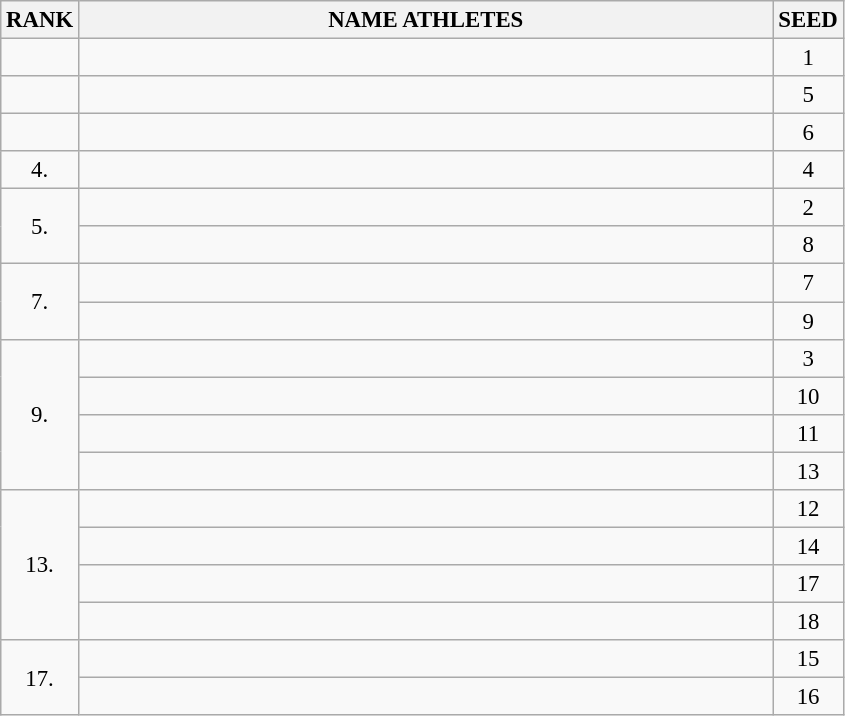<table class="wikitable" style="font-size:95%;">
<tr>
<th>RANK</th>
<th align="left" style="width: 30em">NAME ATHLETES</th>
<th>SEED</th>
</tr>
<tr>
<td align="center"></td>
<td></td>
<td align="center">1</td>
</tr>
<tr>
<td align="center"></td>
<td></td>
<td align="center">5</td>
</tr>
<tr>
<td align="center"></td>
<td></td>
<td align="center">6</td>
</tr>
<tr>
<td align="center">4.</td>
<td></td>
<td align="center">4</td>
</tr>
<tr>
<td rowspan=2 align="center">5.</td>
<td></td>
<td align="center">2</td>
</tr>
<tr>
<td></td>
<td align="center">8</td>
</tr>
<tr>
<td rowspan=2 align="center">7.</td>
<td></td>
<td align="center">7</td>
</tr>
<tr>
<td></td>
<td align="center">9</td>
</tr>
<tr>
<td rowspan=4 align="center">9.</td>
<td></td>
<td align="center">3</td>
</tr>
<tr>
<td></td>
<td align="center">10</td>
</tr>
<tr>
<td></td>
<td align="center">11</td>
</tr>
<tr>
<td></td>
<td align="center">13</td>
</tr>
<tr>
<td rowspan=4 align="center">13.</td>
<td></td>
<td align="center">12</td>
</tr>
<tr>
<td></td>
<td align="center">14</td>
</tr>
<tr>
<td></td>
<td align="center">17</td>
</tr>
<tr>
<td></td>
<td align="center">18</td>
</tr>
<tr>
<td rowspan=2 align="center">17.</td>
<td></td>
<td align="center">15</td>
</tr>
<tr>
<td></td>
<td align="center">16</td>
</tr>
</table>
